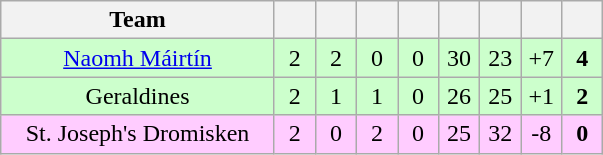<table class="wikitable" style="text-align:center">
<tr>
<th style="width:175px;">Team</th>
<th width="20"></th>
<th width="20"></th>
<th width="20"></th>
<th width="20"></th>
<th width="20"></th>
<th width="20"></th>
<th width="20"></th>
<th width="20"></th>
</tr>
<tr style="background:#cfc;">
<td><a href='#'>Naomh Máirtín</a></td>
<td>2</td>
<td>2</td>
<td>0</td>
<td>0</td>
<td>30</td>
<td>23</td>
<td>+7</td>
<td><strong>4</strong></td>
</tr>
<tr style="background:#cfc;">
<td>Geraldines</td>
<td>2</td>
<td>1</td>
<td>1</td>
<td>0</td>
<td>26</td>
<td>25</td>
<td>+1</td>
<td><strong>2</strong></td>
</tr>
<tr style="background:#fcf;">
<td>St. Joseph's Dromisken</td>
<td>2</td>
<td>0</td>
<td>2</td>
<td>0</td>
<td>25</td>
<td>32</td>
<td>-8</td>
<td><strong>0</strong></td>
</tr>
</table>
